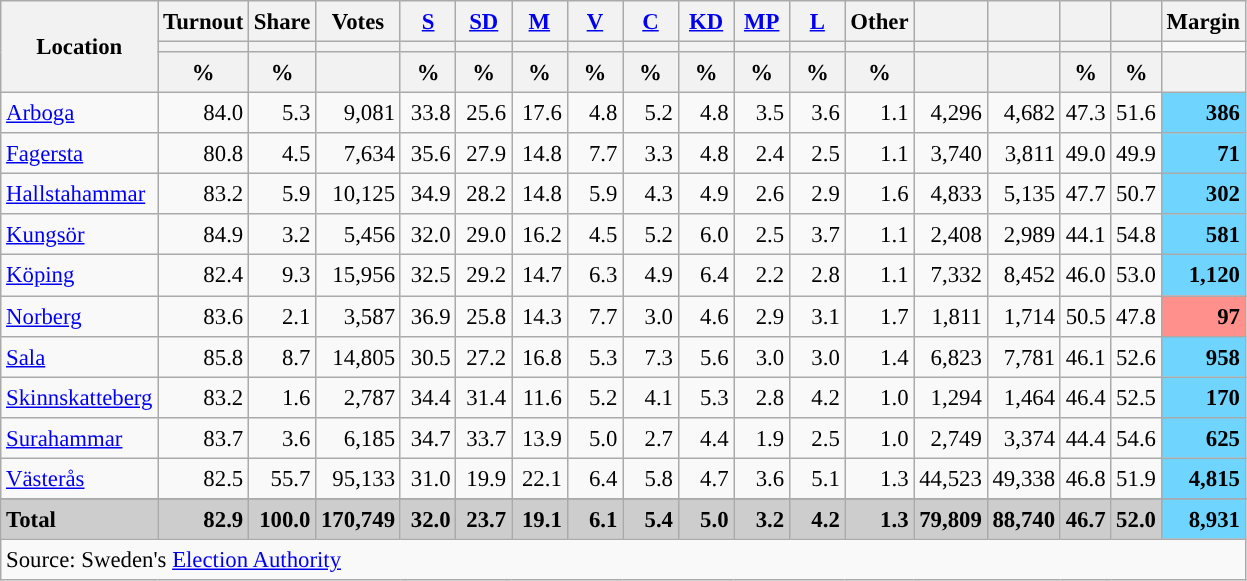<table class="wikitable sortable" style="text-align:right; font-size:95%; line-height:20px;">
<tr>
<th rowspan="3">Location</th>
<th>Turnout</th>
<th>Share</th>
<th>Votes</th>
<th width="30px" class="unsortable"><a href='#'>S</a></th>
<th width="30px" class="unsortable"><a href='#'>SD</a></th>
<th width="30px" class="unsortable"><a href='#'>M</a></th>
<th width="30px" class="unsortable"><a href='#'>V</a></th>
<th width="30px" class="unsortable"><a href='#'>C</a></th>
<th width="30px" class="unsortable"><a href='#'>KD</a></th>
<th width="30px" class="unsortable"><a href='#'>MP</a></th>
<th width="30px" class="unsortable"><a href='#'>L</a></th>
<th width="30px" class="unsortable">Other</th>
<th></th>
<th></th>
<th></th>
<th></th>
<th>Margin</th>
</tr>
<tr>
<th></th>
<th></th>
<th></th>
<th style="background:"></th>
<th style="background:"></th>
<th style="background:"></th>
<th style="background:"></th>
<th style="background:"></th>
<th style="background:"></th>
<th style="background:"></th>
<th style="background:"></th>
<th style="background:"></th>
<th style="background:"></th>
<th style="background:"></th>
<th style="background:"></th>
<th style="background:"></th>
</tr>
<tr>
<th data-sort-type="number">%</th>
<th data-sort-type="number">%</th>
<th></th>
<th data-sort-type="number">%</th>
<th data-sort-type="number">%</th>
<th data-sort-type="number">%</th>
<th data-sort-type="number">%</th>
<th data-sort-type="number">%</th>
<th data-sort-type="number">%</th>
<th data-sort-type="number">%</th>
<th data-sort-type="number">%</th>
<th data-sort-type="number">%</th>
<th data-sort-type="number"></th>
<th data-sort-type="number"></th>
<th data-sort-type="number">%</th>
<th data-sort-type="number">%</th>
<th data-sort-type="number"></th>
</tr>
<tr>
<td align="left"><a href='#'>Arboga</a></td>
<td>84.0</td>
<td>5.3</td>
<td>9,081</td>
<td>33.8</td>
<td>25.6</td>
<td>17.6</td>
<td>4.8</td>
<td>5.2</td>
<td>4.8</td>
<td>3.5</td>
<td>3.6</td>
<td>1.1</td>
<td>4,296</td>
<td>4,682</td>
<td>47.3</td>
<td>51.6</td>
<td bgcolor=#6fd5fe><strong>386</strong></td>
</tr>
<tr>
<td align="left"><a href='#'>Fagersta</a></td>
<td>80.8</td>
<td>4.5</td>
<td>7,634</td>
<td>35.6</td>
<td>27.9</td>
<td>14.8</td>
<td>7.7</td>
<td>3.3</td>
<td>4.8</td>
<td>2.4</td>
<td>2.5</td>
<td>1.1</td>
<td>3,740</td>
<td>3,811</td>
<td>49.0</td>
<td>49.9</td>
<td bgcolor=#6fd5fe><strong>71</strong></td>
</tr>
<tr>
<td align="left"><a href='#'>Hallstahammar</a></td>
<td>83.2</td>
<td>5.9</td>
<td>10,125</td>
<td>34.9</td>
<td>28.2</td>
<td>14.8</td>
<td>5.9</td>
<td>4.3</td>
<td>4.9</td>
<td>2.6</td>
<td>2.9</td>
<td>1.6</td>
<td>4,833</td>
<td>5,135</td>
<td>47.7</td>
<td>50.7</td>
<td bgcolor=#6fd5fe><strong>302</strong></td>
</tr>
<tr>
<td align="left"><a href='#'>Kungsör</a></td>
<td>84.9</td>
<td>3.2</td>
<td>5,456</td>
<td>32.0</td>
<td>29.0</td>
<td>16.2</td>
<td>4.5</td>
<td>5.2</td>
<td>6.0</td>
<td>2.5</td>
<td>3.7</td>
<td>1.1</td>
<td>2,408</td>
<td>2,989</td>
<td>44.1</td>
<td>54.8</td>
<td bgcolor=#6fd5fe><strong>581</strong></td>
</tr>
<tr>
<td align="left"><a href='#'>Köping</a></td>
<td>82.4</td>
<td>9.3</td>
<td>15,956</td>
<td>32.5</td>
<td>29.2</td>
<td>14.7</td>
<td>6.3</td>
<td>4.9</td>
<td>6.4</td>
<td>2.2</td>
<td>2.8</td>
<td>1.1</td>
<td>7,332</td>
<td>8,452</td>
<td>46.0</td>
<td>53.0</td>
<td bgcolor=#6fd5fe><strong>1,120</strong></td>
</tr>
<tr>
<td align="left"><a href='#'>Norberg</a></td>
<td>83.6</td>
<td>2.1</td>
<td>3,587</td>
<td>36.9</td>
<td>25.8</td>
<td>14.3</td>
<td>7.7</td>
<td>3.0</td>
<td>4.6</td>
<td>2.9</td>
<td>3.1</td>
<td>1.7</td>
<td>1,811</td>
<td>1,714</td>
<td>50.5</td>
<td>47.8</td>
<td bgcolor=#ff908c><strong>97</strong></td>
</tr>
<tr>
<td align="left"><a href='#'>Sala</a></td>
<td>85.8</td>
<td>8.7</td>
<td>14,805</td>
<td>30.5</td>
<td>27.2</td>
<td>16.8</td>
<td>5.3</td>
<td>7.3</td>
<td>5.6</td>
<td>3.0</td>
<td>3.0</td>
<td>1.4</td>
<td>6,823</td>
<td>7,781</td>
<td>46.1</td>
<td>52.6</td>
<td bgcolor=#6fd5fe><strong>958</strong></td>
</tr>
<tr>
<td align="left"><a href='#'>Skinnskatteberg</a></td>
<td>83.2</td>
<td>1.6</td>
<td>2,787</td>
<td>34.4</td>
<td>31.4</td>
<td>11.6</td>
<td>5.2</td>
<td>4.1</td>
<td>5.3</td>
<td>2.8</td>
<td>4.2</td>
<td>1.0</td>
<td>1,294</td>
<td>1,464</td>
<td>46.4</td>
<td>52.5</td>
<td bgcolor=#6fd5fe><strong>170</strong></td>
</tr>
<tr>
<td align="left"><a href='#'>Surahammar</a></td>
<td>83.7</td>
<td>3.6</td>
<td>6,185</td>
<td>34.7</td>
<td>33.7</td>
<td>13.9</td>
<td>5.0</td>
<td>2.7</td>
<td>4.4</td>
<td>1.9</td>
<td>2.5</td>
<td>1.0</td>
<td>2,749</td>
<td>3,374</td>
<td>44.4</td>
<td>54.6</td>
<td bgcolor=#6fd5fe><strong>625</strong></td>
</tr>
<tr>
<td align="left"><a href='#'>Västerås</a></td>
<td>82.5</td>
<td>55.7</td>
<td>95,133</td>
<td>31.0</td>
<td>19.9</td>
<td>22.1</td>
<td>6.4</td>
<td>5.8</td>
<td>4.7</td>
<td>3.6</td>
<td>5.1</td>
<td>1.3</td>
<td>44,523</td>
<td>49,338</td>
<td>46.8</td>
<td>51.9</td>
<td bgcolor=#6fd5fe><strong>4,815</strong></td>
</tr>
<tr>
</tr>
<tr style="background:#CDCDCD;">
<td align="left"><strong>Total</strong></td>
<td><strong>82.9</strong></td>
<td><strong>100.0</strong></td>
<td><strong>170,749</strong></td>
<td><strong>32.0</strong></td>
<td><strong>23.7</strong></td>
<td><strong>19.1</strong></td>
<td><strong>6.1</strong></td>
<td><strong>5.4</strong></td>
<td><strong>5.0</strong></td>
<td><strong>3.2</strong></td>
<td><strong>4.2</strong></td>
<td><strong>1.3</strong></td>
<td><strong>79,809</strong></td>
<td><strong>88,740</strong></td>
<td><strong>46.7</strong></td>
<td><strong>52.0</strong></td>
<td bgcolor=#6fd5fe><strong>8,931</strong></td>
</tr>
<tr>
<td colspan="18" align="left">Source: Sweden's <a href='#'>Election Authority</a></td>
</tr>
</table>
